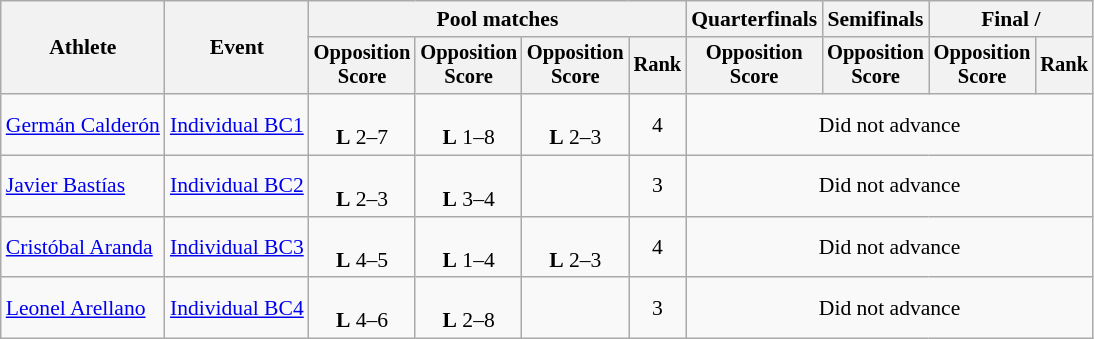<table class=wikitable style="font-size:90%">
<tr>
<th rowspan="2">Athlete</th>
<th rowspan="2">Event</th>
<th colspan="4">Pool matches</th>
<th>Quarterfinals</th>
<th>Semifinals</th>
<th colspan=2>Final / </th>
</tr>
<tr style="font-size:95%">
<th>Opposition<br>Score</th>
<th>Opposition<br>Score</th>
<th>Opposition<br>Score</th>
<th>Rank</th>
<th>Opposition<br>Score</th>
<th>Opposition<br>Score</th>
<th>Opposition<br>Score</th>
<th>Rank</th>
</tr>
<tr align=center>
<td align=left><a href='#'>Germán Calderón</a></td>
<td align=left><a href='#'>Individual BC1</a></td>
<td><br><strong>L</strong> 2–7</td>
<td><br><strong>L</strong> 1–8</td>
<td><br><strong>L</strong> 2–3</td>
<td>4</td>
<td colspan=4>Did not advance</td>
</tr>
<tr align=center>
<td align=left><a href='#'>Javier Bastías</a></td>
<td align=left><a href='#'>Individual BC2</a></td>
<td><br><strong>L</strong> 2–3</td>
<td><br><strong>L</strong> 3–4</td>
<td></td>
<td>3</td>
<td colspan=4>Did not advance</td>
</tr>
<tr align=center>
<td align=left><a href='#'>Cristóbal Aranda</a></td>
<td align=left><a href='#'>Individual BC3</a></td>
<td><br><strong>L</strong> 4–5</td>
<td><br><strong>L</strong> 1–4</td>
<td><br><strong>L</strong> 2–3</td>
<td>4</td>
<td colspan=4>Did not advance</td>
</tr>
<tr align=center>
<td align=left><a href='#'>Leonel Arellano</a></td>
<td align=left><a href='#'>Individual BC4</a></td>
<td><br><strong>L</strong> 4–6</td>
<td><br><strong>L</strong> 2–8</td>
<td></td>
<td>3</td>
<td colspan=4>Did not advance</td>
</tr>
</table>
